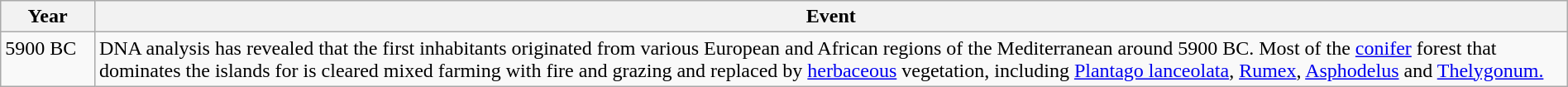<table class="wikitable" width="100%">
<tr>
<th style="width:6%">Year</th>
<th>Event</th>
</tr>
<tr>
<td rowspan="2" valign="top">5900 BC</td>
<td>DNA analysis has revealed that the first inhabitants originated from various European and African regions of the Mediterranean around 5900 BC. Most of the <a href='#'>conifer</a> forest that dominates the islands for is cleared mixed farming with fire and grazing and replaced by <a href='#'>herbaceous</a> vegetation, including <a href='#'>Plantago lanceolata</a>, <a href='#'>Rumex</a>, <a href='#'>Asphodelus</a> and <a href='#'>Thelygonum.</a></td>
</tr>
</table>
